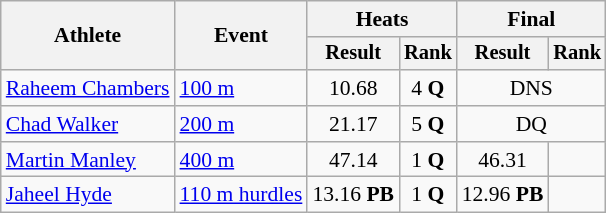<table class="wikitable" style="font-size:90%">
<tr>
<th rowspan=2>Athlete</th>
<th rowspan=2>Event</th>
<th colspan=2>Heats</th>
<th colspan=2>Final</th>
</tr>
<tr style="font-size:95%">
<th>Result</th>
<th>Rank</th>
<th>Result</th>
<th>Rank</th>
</tr>
<tr align=center>
<td align=left><a href='#'>Raheem Chambers</a></td>
<td align=left><a href='#'>100 m</a></td>
<td>10.68</td>
<td>4 <strong>Q</strong></td>
<td colspan=2>DNS</td>
</tr>
<tr align=center>
<td align=left><a href='#'>Chad Walker</a></td>
<td align=left><a href='#'>200 m</a></td>
<td>21.17</td>
<td>5 <strong>Q</strong></td>
<td colspan=2>DQ</td>
</tr>
<tr align=center>
<td align=left><a href='#'>Martin Manley</a></td>
<td align=left><a href='#'>400 m</a></td>
<td>47.14</td>
<td>1 <strong>Q</strong></td>
<td>46.31</td>
<td></td>
</tr>
<tr align=center>
<td align=left><a href='#'>Jaheel Hyde</a></td>
<td align=left><a href='#'>110 m hurdles</a></td>
<td>13.16 <strong>PB</strong></td>
<td>1 <strong>Q</strong></td>
<td>12.96 <strong>PB</strong></td>
<td></td>
</tr>
</table>
